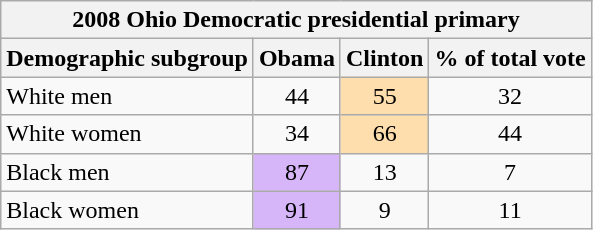<table class="wikitable" style="text-align:center">
<tr>
<th colspan="4">2008 Ohio Democratic presidential primary</th>
</tr>
<tr>
<th>Demographic subgroup</th>
<th>Obama</th>
<th>Clinton</th>
<th>% of total vote</th>
</tr>
<tr>
<td style="text-align:left; ">White men</td>
<td>44</td>
<td style="background:#ffdead;">55</td>
<td>32</td>
</tr>
<tr>
<td style="text-align:left; ">White women</td>
<td>34</td>
<td style="background:#ffdead;">66</td>
<td>44</td>
</tr>
<tr>
<td style="text-align:left; ">Black men</td>
<td style="background:#d6b6f9;">87</td>
<td>13</td>
<td>7</td>
</tr>
<tr>
<td style="text-align:left; ">Black women</td>
<td style="background:#d6b6f9;">91</td>
<td>9</td>
<td>11</td>
</tr>
</table>
